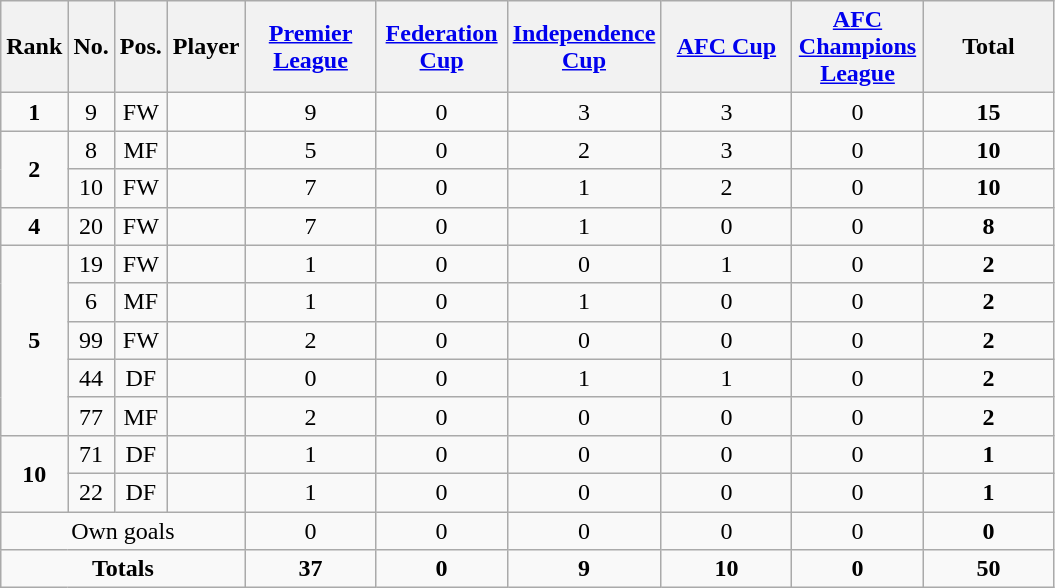<table class="wikitable sortable alternance" style="text-align:center">
<tr>
<th>Rank</th>
<th>No.</th>
<th>Pos.</th>
<th>Player</th>
<th width="80"><a href='#'>Premier League</a></th>
<th width="80"><a href='#'>Federation Cup</a></th>
<th width="80"><a href='#'>Independence Cup</a></th>
<th width="80"><a href='#'>AFC Cup</a></th>
<th width="80"><a href='#'>AFC Champions League</a></th>
<th width="80">Total</th>
</tr>
<tr>
<td><strong>1</strong></td>
<td>9</td>
<td>FW</td>
<td></td>
<td>9</td>
<td>0</td>
<td>3</td>
<td>3</td>
<td>0</td>
<td><strong>15</strong></td>
</tr>
<tr>
<td rowspan="2"><strong>2</strong></td>
<td>8</td>
<td>MF</td>
<td></td>
<td>5</td>
<td>0</td>
<td>2</td>
<td>3</td>
<td>0</td>
<td><strong>10</strong></td>
</tr>
<tr>
<td>10</td>
<td>FW</td>
<td></td>
<td>7</td>
<td>0</td>
<td>1</td>
<td>2</td>
<td>0</td>
<td><strong>10</strong></td>
</tr>
<tr>
<td><strong>4</strong></td>
<td>20</td>
<td>FW</td>
<td></td>
<td>7</td>
<td>0</td>
<td>1</td>
<td>0</td>
<td>0</td>
<td><strong>8</strong></td>
</tr>
<tr>
<td rowspan="5"><strong>5</strong></td>
<td>19</td>
<td>FW</td>
<td></td>
<td>1</td>
<td>0</td>
<td>0</td>
<td>1</td>
<td>0</td>
<td><strong>2</strong></td>
</tr>
<tr>
<td>6</td>
<td>MF</td>
<td></td>
<td>1</td>
<td>0</td>
<td>1</td>
<td>0</td>
<td>0</td>
<td><strong>2</strong></td>
</tr>
<tr>
<td>99</td>
<td>FW</td>
<td></td>
<td>2</td>
<td>0</td>
<td>0</td>
<td>0</td>
<td>0</td>
<td><strong>2</strong></td>
</tr>
<tr>
<td>44</td>
<td>DF</td>
<td></td>
<td>0</td>
<td>0</td>
<td>1</td>
<td>1</td>
<td>0</td>
<td><strong>2</strong></td>
</tr>
<tr>
<td>77</td>
<td>MF</td>
<td></td>
<td>2</td>
<td>0</td>
<td>0</td>
<td>0</td>
<td>0</td>
<td><strong>2</strong></td>
</tr>
<tr>
<td rowspan="2"><strong>10</strong></td>
<td>71</td>
<td>DF</td>
<td></td>
<td>1</td>
<td>0</td>
<td>0</td>
<td>0</td>
<td>0</td>
<td><strong>1</strong></td>
</tr>
<tr>
<td>22</td>
<td>DF</td>
<td></td>
<td>1</td>
<td>0</td>
<td>0</td>
<td>0</td>
<td>0</td>
<td><strong>1</strong></td>
</tr>
<tr>
<td colspan="4">Own goals</td>
<td>0</td>
<td>0</td>
<td>0</td>
<td>0</td>
<td>0</td>
<td><strong>0</strong></td>
</tr>
<tr class="sortbottom">
<td colspan="4"><strong>Totals</strong></td>
<td><strong>37</strong></td>
<td><strong>0</strong></td>
<td><strong>9</strong></td>
<td><strong>10</strong></td>
<td><strong>0</strong></td>
<td><strong>50</strong></td>
</tr>
</table>
